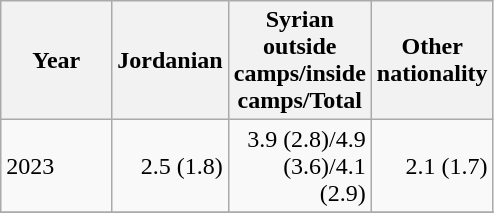<table class="wikitable">
<tr>
<th style="width:50pt;">Year</th>
<th style="width:50pt;">Jordanian</th>
<th style="width:50pt;">Syrian outside camps/inside camps/Total</th>
<th style="width:50pt;">Other nationality</th>
</tr>
<tr>
<td>2023</td>
<td style="text-align:right;">2.5 (1.8)</td>
<td style="text-align:right;">3.9 (2.8)/4.9 (3.6)/4.1 (2.9)</td>
<td style="text-align:right;">2.1 (1.7)</td>
</tr>
<tr>
</tr>
</table>
